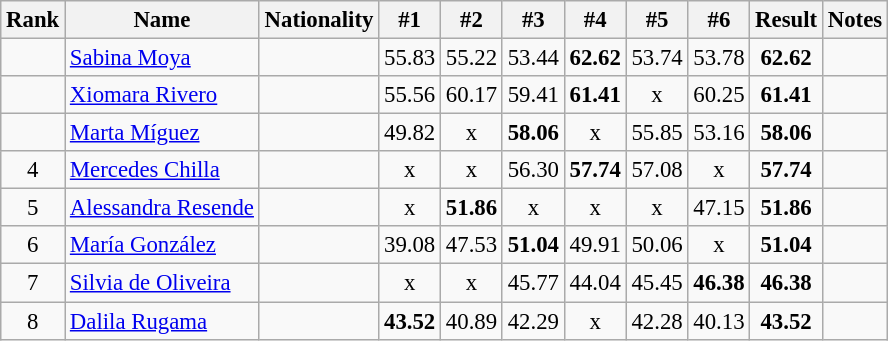<table class="wikitable sortable" style="text-align:center;font-size:95%">
<tr>
<th>Rank</th>
<th>Name</th>
<th>Nationality</th>
<th>#1</th>
<th>#2</th>
<th>#3</th>
<th>#4</th>
<th>#5</th>
<th>#6</th>
<th>Result</th>
<th>Notes</th>
</tr>
<tr>
<td></td>
<td align=left><a href='#'>Sabina Moya</a></td>
<td align=left></td>
<td>55.83</td>
<td>55.22</td>
<td>53.44</td>
<td><strong>62.62</strong></td>
<td>53.74</td>
<td>53.78</td>
<td><strong>62.62</strong></td>
<td></td>
</tr>
<tr>
<td></td>
<td align=left><a href='#'>Xiomara Rivero</a></td>
<td align=left></td>
<td>55.56</td>
<td>60.17</td>
<td>59.41</td>
<td><strong>61.41</strong></td>
<td>x</td>
<td>60.25</td>
<td><strong>61.41</strong></td>
<td></td>
</tr>
<tr>
<td></td>
<td align=left><a href='#'>Marta Míguez</a></td>
<td align=left></td>
<td>49.82</td>
<td>x</td>
<td><strong>58.06</strong></td>
<td>x</td>
<td>55.85</td>
<td>53.16</td>
<td><strong>58.06</strong></td>
<td></td>
</tr>
<tr>
<td>4</td>
<td align=left><a href='#'>Mercedes Chilla</a></td>
<td align=left></td>
<td>x</td>
<td>x</td>
<td>56.30</td>
<td><strong>57.74</strong></td>
<td>57.08</td>
<td>x</td>
<td><strong>57.74</strong></td>
<td></td>
</tr>
<tr>
<td>5</td>
<td align=left><a href='#'>Alessandra Resende</a></td>
<td align=left></td>
<td>x</td>
<td><strong>51.86</strong></td>
<td>x</td>
<td>x</td>
<td>x</td>
<td>47.15</td>
<td><strong>51.86</strong></td>
<td></td>
</tr>
<tr>
<td>6</td>
<td align=left><a href='#'>María González</a></td>
<td align=left></td>
<td>39.08</td>
<td>47.53</td>
<td><strong>51.04</strong></td>
<td>49.91</td>
<td>50.06</td>
<td>x</td>
<td><strong>51.04</strong></td>
<td></td>
</tr>
<tr>
<td>7</td>
<td align=left><a href='#'>Silvia de Oliveira</a></td>
<td align=left></td>
<td>x</td>
<td>x</td>
<td>45.77</td>
<td>44.04</td>
<td>45.45</td>
<td><strong>46.38</strong></td>
<td><strong>46.38</strong></td>
<td></td>
</tr>
<tr>
<td>8</td>
<td align=left><a href='#'>Dalila Rugama</a></td>
<td align=left></td>
<td><strong>43.52</strong></td>
<td>40.89</td>
<td>42.29</td>
<td>x</td>
<td>42.28</td>
<td>40.13</td>
<td><strong>43.52</strong></td>
<td></td>
</tr>
</table>
